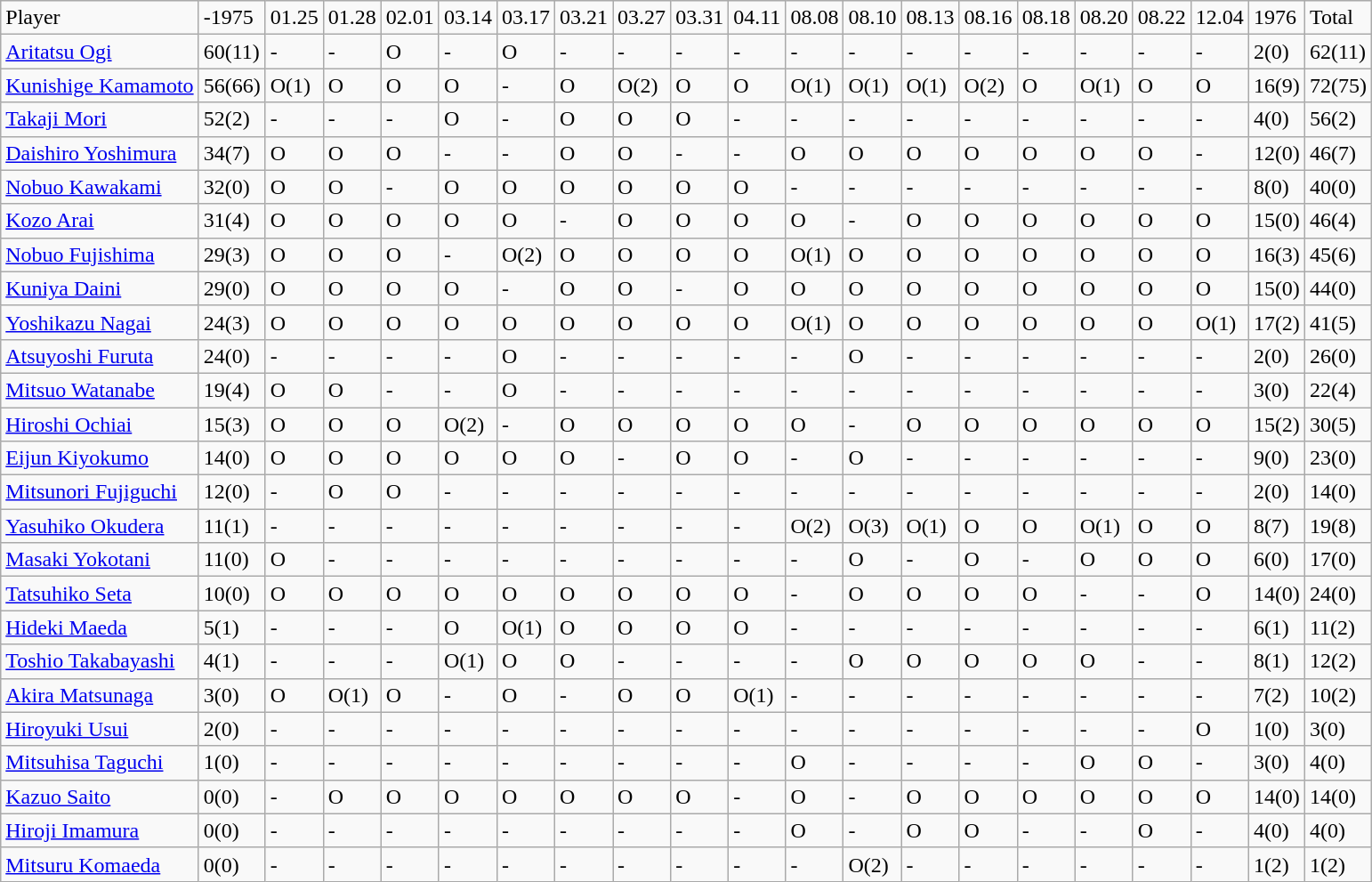<table class="wikitable" style="text-align:left;">
<tr>
<td>Player</td>
<td>-1975</td>
<td>01.25</td>
<td>01.28</td>
<td>02.01</td>
<td>03.14</td>
<td>03.17</td>
<td>03.21</td>
<td>03.27</td>
<td>03.31</td>
<td>04.11</td>
<td>08.08</td>
<td>08.10</td>
<td>08.13</td>
<td>08.16</td>
<td>08.18</td>
<td>08.20</td>
<td>08.22</td>
<td>12.04</td>
<td>1976</td>
<td>Total</td>
</tr>
<tr>
<td><a href='#'>Aritatsu Ogi</a></td>
<td>60(11)</td>
<td>-</td>
<td>-</td>
<td>O</td>
<td>-</td>
<td>O</td>
<td>-</td>
<td>-</td>
<td>-</td>
<td>-</td>
<td>-</td>
<td>-</td>
<td>-</td>
<td>-</td>
<td>-</td>
<td>-</td>
<td>-</td>
<td>-</td>
<td>2(0)</td>
<td>62(11)</td>
</tr>
<tr>
<td><a href='#'>Kunishige Kamamoto</a></td>
<td>56(66)</td>
<td>O(1)</td>
<td>O</td>
<td>O</td>
<td>O</td>
<td>-</td>
<td>O</td>
<td>O(2)</td>
<td>O</td>
<td>O</td>
<td>O(1)</td>
<td>O(1)</td>
<td>O(1)</td>
<td>O(2)</td>
<td>O</td>
<td>O(1)</td>
<td>O</td>
<td>O</td>
<td>16(9)</td>
<td>72(75)</td>
</tr>
<tr>
<td><a href='#'>Takaji Mori</a></td>
<td>52(2)</td>
<td>-</td>
<td>-</td>
<td>-</td>
<td>O</td>
<td>-</td>
<td>O</td>
<td>O</td>
<td>O</td>
<td>-</td>
<td>-</td>
<td>-</td>
<td>-</td>
<td>-</td>
<td>-</td>
<td>-</td>
<td>-</td>
<td>-</td>
<td>4(0)</td>
<td>56(2)</td>
</tr>
<tr>
<td><a href='#'>Daishiro Yoshimura</a></td>
<td>34(7)</td>
<td>O</td>
<td>O</td>
<td>O</td>
<td>-</td>
<td>-</td>
<td>O</td>
<td>O</td>
<td>-</td>
<td>-</td>
<td>O</td>
<td>O</td>
<td>O</td>
<td>O</td>
<td>O</td>
<td>O</td>
<td>O</td>
<td>-</td>
<td>12(0)</td>
<td>46(7)</td>
</tr>
<tr>
<td><a href='#'>Nobuo Kawakami</a></td>
<td>32(0)</td>
<td>O</td>
<td>O</td>
<td>-</td>
<td>O</td>
<td>O</td>
<td>O</td>
<td>O</td>
<td>O</td>
<td>O</td>
<td>-</td>
<td>-</td>
<td>-</td>
<td>-</td>
<td>-</td>
<td>-</td>
<td>-</td>
<td>-</td>
<td>8(0)</td>
<td>40(0)</td>
</tr>
<tr>
<td><a href='#'>Kozo Arai</a></td>
<td>31(4)</td>
<td>O</td>
<td>O</td>
<td>O</td>
<td>O</td>
<td>O</td>
<td>-</td>
<td>O</td>
<td>O</td>
<td>O</td>
<td>O</td>
<td>-</td>
<td>O</td>
<td>O</td>
<td>O</td>
<td>O</td>
<td>O</td>
<td>O</td>
<td>15(0)</td>
<td>46(4)</td>
</tr>
<tr>
<td><a href='#'>Nobuo Fujishima</a></td>
<td>29(3)</td>
<td>O</td>
<td>O</td>
<td>O</td>
<td>-</td>
<td>O(2)</td>
<td>O</td>
<td>O</td>
<td>O</td>
<td>O</td>
<td>O(1)</td>
<td>O</td>
<td>O</td>
<td>O</td>
<td>O</td>
<td>O</td>
<td>O</td>
<td>O</td>
<td>16(3)</td>
<td>45(6)</td>
</tr>
<tr>
<td><a href='#'>Kuniya Daini</a></td>
<td>29(0)</td>
<td>O</td>
<td>O</td>
<td>O</td>
<td>O</td>
<td>-</td>
<td>O</td>
<td>O</td>
<td>-</td>
<td>O</td>
<td>O</td>
<td>O</td>
<td>O</td>
<td>O</td>
<td>O</td>
<td>O</td>
<td>O</td>
<td>O</td>
<td>15(0)</td>
<td>44(0)</td>
</tr>
<tr>
<td><a href='#'>Yoshikazu Nagai</a></td>
<td>24(3)</td>
<td>O</td>
<td>O</td>
<td>O</td>
<td>O</td>
<td>O</td>
<td>O</td>
<td>O</td>
<td>O</td>
<td>O</td>
<td>O(1)</td>
<td>O</td>
<td>O</td>
<td>O</td>
<td>O</td>
<td>O</td>
<td>O</td>
<td>O(1)</td>
<td>17(2)</td>
<td>41(5)</td>
</tr>
<tr>
<td><a href='#'>Atsuyoshi Furuta</a></td>
<td>24(0)</td>
<td>-</td>
<td>-</td>
<td>-</td>
<td>-</td>
<td>O</td>
<td>-</td>
<td>-</td>
<td>-</td>
<td>-</td>
<td>-</td>
<td>O</td>
<td>-</td>
<td>-</td>
<td>-</td>
<td>-</td>
<td>-</td>
<td>-</td>
<td>2(0)</td>
<td>26(0)</td>
</tr>
<tr>
<td><a href='#'>Mitsuo Watanabe</a></td>
<td>19(4)</td>
<td>O</td>
<td>O</td>
<td>-</td>
<td>-</td>
<td>O</td>
<td>-</td>
<td>-</td>
<td>-</td>
<td>-</td>
<td>-</td>
<td>-</td>
<td>-</td>
<td>-</td>
<td>-</td>
<td>-</td>
<td>-</td>
<td>-</td>
<td>3(0)</td>
<td>22(4)</td>
</tr>
<tr>
<td><a href='#'>Hiroshi Ochiai</a></td>
<td>15(3)</td>
<td>O</td>
<td>O</td>
<td>O</td>
<td>O(2)</td>
<td>-</td>
<td>O</td>
<td>O</td>
<td>O</td>
<td>O</td>
<td>O</td>
<td>-</td>
<td>O</td>
<td>O</td>
<td>O</td>
<td>O</td>
<td>O</td>
<td>O</td>
<td>15(2)</td>
<td>30(5)</td>
</tr>
<tr>
<td><a href='#'>Eijun Kiyokumo</a></td>
<td>14(0)</td>
<td>O</td>
<td>O</td>
<td>O</td>
<td>O</td>
<td>O</td>
<td>O</td>
<td>-</td>
<td>O</td>
<td>O</td>
<td>-</td>
<td>O</td>
<td>-</td>
<td>-</td>
<td>-</td>
<td>-</td>
<td>-</td>
<td>-</td>
<td>9(0)</td>
<td>23(0)</td>
</tr>
<tr>
<td><a href='#'>Mitsunori Fujiguchi</a></td>
<td>12(0)</td>
<td>-</td>
<td>O</td>
<td>O</td>
<td>-</td>
<td>-</td>
<td>-</td>
<td>-</td>
<td>-</td>
<td>-</td>
<td>-</td>
<td>-</td>
<td>-</td>
<td>-</td>
<td>-</td>
<td>-</td>
<td>-</td>
<td>-</td>
<td>2(0)</td>
<td>14(0)</td>
</tr>
<tr>
<td><a href='#'>Yasuhiko Okudera</a></td>
<td>11(1)</td>
<td>-</td>
<td>-</td>
<td>-</td>
<td>-</td>
<td>-</td>
<td>-</td>
<td>-</td>
<td>-</td>
<td>-</td>
<td>O(2)</td>
<td>O(3)</td>
<td>O(1)</td>
<td>O</td>
<td>O</td>
<td>O(1)</td>
<td>O</td>
<td>O</td>
<td>8(7)</td>
<td>19(8)</td>
</tr>
<tr>
<td><a href='#'>Masaki Yokotani</a></td>
<td>11(0)</td>
<td>O</td>
<td>-</td>
<td>-</td>
<td>-</td>
<td>-</td>
<td>-</td>
<td>-</td>
<td>-</td>
<td>-</td>
<td>-</td>
<td>O</td>
<td>-</td>
<td>O</td>
<td>-</td>
<td>O</td>
<td>O</td>
<td>O</td>
<td>6(0)</td>
<td>17(0)</td>
</tr>
<tr>
<td><a href='#'>Tatsuhiko Seta</a></td>
<td>10(0)</td>
<td>O</td>
<td>O</td>
<td>O</td>
<td>O</td>
<td>O</td>
<td>O</td>
<td>O</td>
<td>O</td>
<td>O</td>
<td>-</td>
<td>O</td>
<td>O</td>
<td>O</td>
<td>O</td>
<td>-</td>
<td>-</td>
<td>O</td>
<td>14(0)</td>
<td>24(0)</td>
</tr>
<tr>
<td><a href='#'>Hideki Maeda</a></td>
<td>5(1)</td>
<td>-</td>
<td>-</td>
<td>-</td>
<td>O</td>
<td>O(1)</td>
<td>O</td>
<td>O</td>
<td>O</td>
<td>O</td>
<td>-</td>
<td>-</td>
<td>-</td>
<td>-</td>
<td>-</td>
<td>-</td>
<td>-</td>
<td>-</td>
<td>6(1)</td>
<td>11(2)</td>
</tr>
<tr>
<td><a href='#'>Toshio Takabayashi</a></td>
<td>4(1)</td>
<td>-</td>
<td>-</td>
<td>-</td>
<td>O(1)</td>
<td>O</td>
<td>O</td>
<td>-</td>
<td>-</td>
<td>-</td>
<td>-</td>
<td>O</td>
<td>O</td>
<td>O</td>
<td>O</td>
<td>O</td>
<td>-</td>
<td>-</td>
<td>8(1)</td>
<td>12(2)</td>
</tr>
<tr>
<td><a href='#'>Akira Matsunaga</a></td>
<td>3(0)</td>
<td>O</td>
<td>O(1)</td>
<td>O</td>
<td>-</td>
<td>O</td>
<td>-</td>
<td>O</td>
<td>O</td>
<td>O(1)</td>
<td>-</td>
<td>-</td>
<td>-</td>
<td>-</td>
<td>-</td>
<td>-</td>
<td>-</td>
<td>-</td>
<td>7(2)</td>
<td>10(2)</td>
</tr>
<tr>
<td><a href='#'>Hiroyuki Usui</a></td>
<td>2(0)</td>
<td>-</td>
<td>-</td>
<td>-</td>
<td>-</td>
<td>-</td>
<td>-</td>
<td>-</td>
<td>-</td>
<td>-</td>
<td>-</td>
<td>-</td>
<td>-</td>
<td>-</td>
<td>-</td>
<td>-</td>
<td>-</td>
<td>O</td>
<td>1(0)</td>
<td>3(0)</td>
</tr>
<tr>
<td><a href='#'>Mitsuhisa Taguchi</a></td>
<td>1(0)</td>
<td>-</td>
<td>-</td>
<td>-</td>
<td>-</td>
<td>-</td>
<td>-</td>
<td>-</td>
<td>-</td>
<td>-</td>
<td>O</td>
<td>-</td>
<td>-</td>
<td>-</td>
<td>-</td>
<td>O</td>
<td>O</td>
<td>-</td>
<td>3(0)</td>
<td>4(0)</td>
</tr>
<tr>
<td><a href='#'>Kazuo Saito</a></td>
<td>0(0)</td>
<td>-</td>
<td>O</td>
<td>O</td>
<td>O</td>
<td>O</td>
<td>O</td>
<td>O</td>
<td>O</td>
<td>-</td>
<td>O</td>
<td>-</td>
<td>O</td>
<td>O</td>
<td>O</td>
<td>O</td>
<td>O</td>
<td>O</td>
<td>14(0)</td>
<td>14(0)</td>
</tr>
<tr>
<td><a href='#'>Hiroji Imamura</a></td>
<td>0(0)</td>
<td>-</td>
<td>-</td>
<td>-</td>
<td>-</td>
<td>-</td>
<td>-</td>
<td>-</td>
<td>-</td>
<td>-</td>
<td>O</td>
<td>-</td>
<td>O</td>
<td>O</td>
<td>-</td>
<td>-</td>
<td>O</td>
<td>-</td>
<td>4(0)</td>
<td>4(0)</td>
</tr>
<tr>
<td><a href='#'>Mitsuru Komaeda</a></td>
<td>0(0)</td>
<td>-</td>
<td>-</td>
<td>-</td>
<td>-</td>
<td>-</td>
<td>-</td>
<td>-</td>
<td>-</td>
<td>-</td>
<td>-</td>
<td>O(2)</td>
<td>-</td>
<td>-</td>
<td>-</td>
<td>-</td>
<td>-</td>
<td>-</td>
<td>1(2)</td>
<td>1(2)</td>
</tr>
</table>
